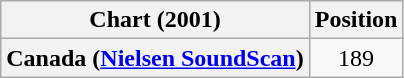<table class="wikitable plainrowheaders" style="text-align:center">
<tr>
<th>Chart (2001)</th>
<th>Position</th>
</tr>
<tr>
<th scope="row">Canada (<a href='#'>Nielsen SoundScan</a>)</th>
<td>189</td>
</tr>
</table>
